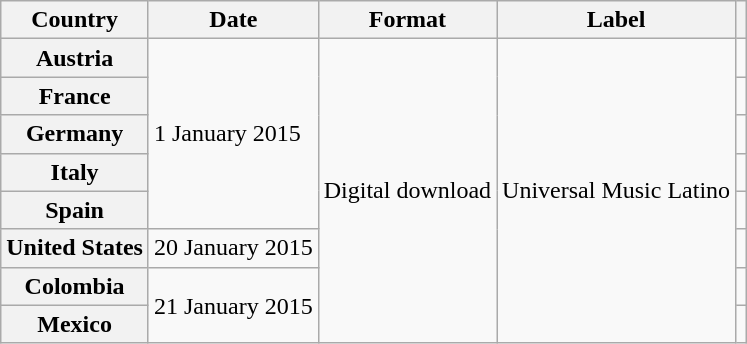<table class="wikitable plainrowheaders">
<tr>
<th scope="col">Country</th>
<th scope="col">Date</th>
<th scope="col">Format</th>
<th scope="col">Label</th>
<th scope="col"></th>
</tr>
<tr>
<th scope="row">Austria</th>
<td rowspan="5">1 January 2015</td>
<td rowspan="8">Digital download</td>
<td rowspan="8">Universal Music Latino</td>
<td></td>
</tr>
<tr>
<th scope="row">France</th>
<td></td>
</tr>
<tr>
<th scope="row">Germany</th>
<td></td>
</tr>
<tr>
<th scope="row">Italy</th>
<td></td>
</tr>
<tr>
<th scope="row">Spain</th>
<td></td>
</tr>
<tr>
<th scope="row">United States</th>
<td>20 January 2015</td>
<td></td>
</tr>
<tr>
<th scope="row">Colombia</th>
<td rowspan="2">21 January 2015</td>
<td></td>
</tr>
<tr>
<th scope="row">Mexico</th>
<td></td>
</tr>
</table>
